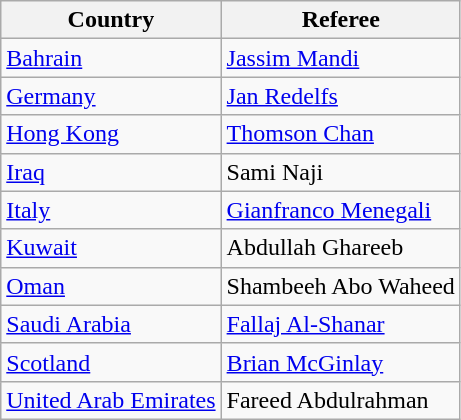<table class="wikitable">
<tr>
<th>Country</th>
<th>Referee</th>
</tr>
<tr>
<td> <a href='#'>Bahrain</a></td>
<td><a href='#'>Jassim Mandi</a></td>
</tr>
<tr>
<td> <a href='#'>Germany</a></td>
<td><a href='#'>Jan Redelfs</a></td>
</tr>
<tr>
<td> <a href='#'>Hong Kong</a></td>
<td><a href='#'>Thomson Chan</a></td>
</tr>
<tr>
<td> <a href='#'>Iraq</a></td>
<td>Sami Naji</td>
</tr>
<tr>
<td> <a href='#'>Italy</a></td>
<td><a href='#'>Gianfranco Menegali</a></td>
</tr>
<tr>
<td> <a href='#'>Kuwait</a></td>
<td>Abdullah Ghareeb</td>
</tr>
<tr>
<td> <a href='#'>Oman</a></td>
<td>Shambeeh Abo Waheed</td>
</tr>
<tr>
<td> <a href='#'>Saudi Arabia</a></td>
<td><a href='#'>Fallaj Al-Shanar</a></td>
</tr>
<tr>
<td> <a href='#'>Scotland</a></td>
<td><a href='#'>Brian McGinlay</a></td>
</tr>
<tr>
<td> <a href='#'>United Arab Emirates</a></td>
<td>Fareed Abdulrahman</td>
</tr>
</table>
